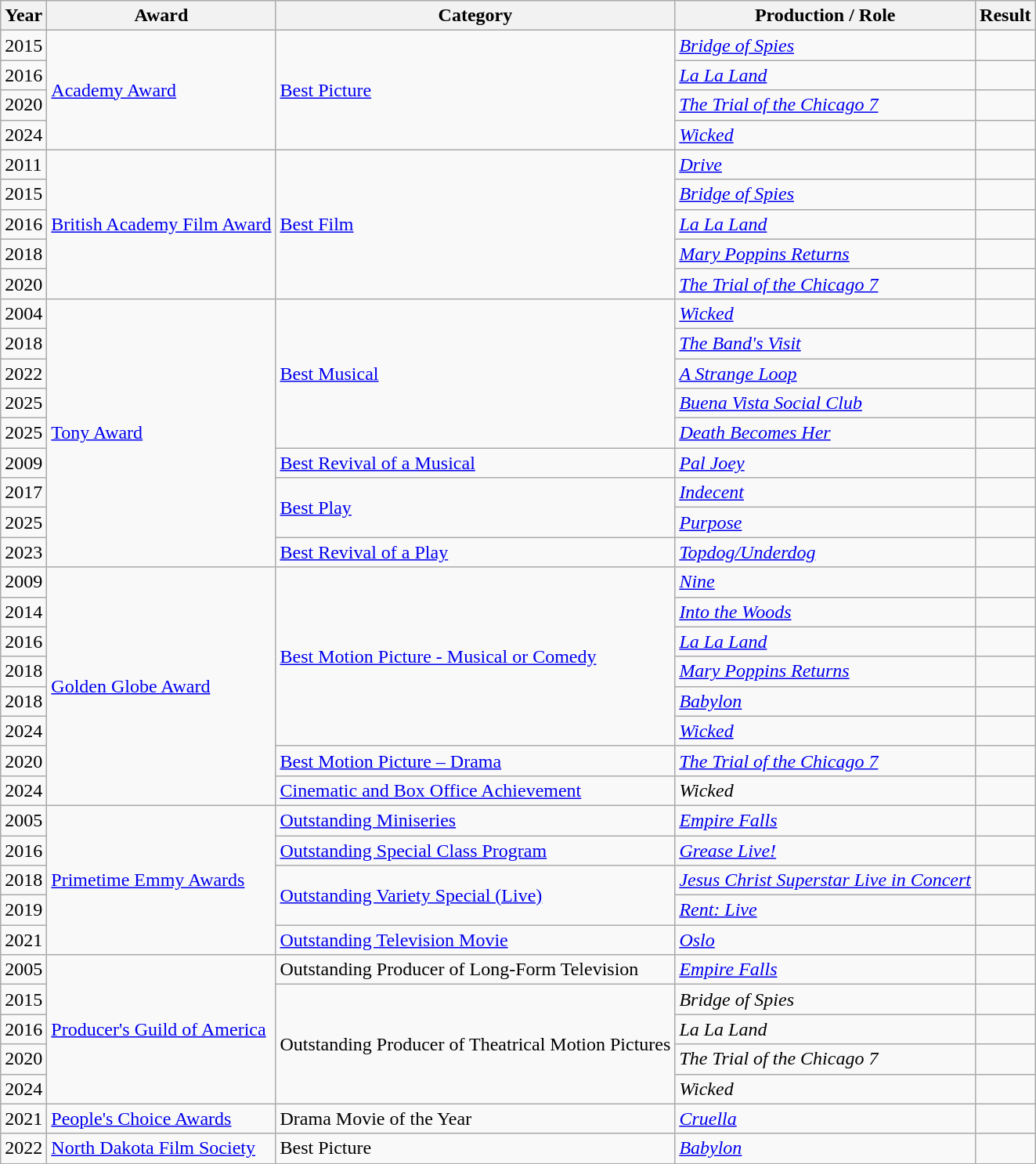<table class="wikitable">
<tr>
<th>Year</th>
<th>Award</th>
<th>Category</th>
<th>Production / Role</th>
<th>Result</th>
</tr>
<tr>
<td>2015</td>
<td rowspan=4><a href='#'>Academy Award</a></td>
<td rowspan=4><a href='#'>Best Picture</a></td>
<td><em><a href='#'>Bridge of Spies</a></em></td>
<td></td>
</tr>
<tr>
<td>2016</td>
<td><em><a href='#'>La La Land</a></em></td>
<td></td>
</tr>
<tr>
<td>2020</td>
<td><em><a href='#'>The Trial of the Chicago 7</a></em></td>
<td></td>
</tr>
<tr>
<td>2024</td>
<td><em><a href='#'>Wicked</a></em></td>
<td></td>
</tr>
<tr>
<td>2011</td>
<td rowspan=5><a href='#'>British Academy Film Award</a></td>
<td rowspan=5><a href='#'>Best Film</a></td>
<td><em><a href='#'>Drive</a></em></td>
<td></td>
</tr>
<tr>
<td>2015</td>
<td><em><a href='#'>Bridge of Spies</a></em></td>
<td></td>
</tr>
<tr>
<td>2016</td>
<td><em><a href='#'>La La Land</a></em></td>
<td></td>
</tr>
<tr>
<td>2018</td>
<td><em><a href='#'>Mary Poppins Returns</a></em></td>
<td></td>
</tr>
<tr>
<td>2020</td>
<td><em><a href='#'>The Trial of the Chicago 7</a></em></td>
<td></td>
</tr>
<tr>
<td>2004</td>
<td rowspan=9><a href='#'>Tony Award</a></td>
<td rowspan="5"><a href='#'>Best Musical</a></td>
<td><em><a href='#'>Wicked</a></em></td>
<td></td>
</tr>
<tr>
<td>2018</td>
<td><em><a href='#'>The Band's Visit</a></em></td>
<td></td>
</tr>
<tr>
<td>2022</td>
<td><em><a href='#'>A Strange Loop</a></em></td>
<td></td>
</tr>
<tr>
<td>2025</td>
<td><em><a href='#'>Buena Vista Social Club</a></em></td>
<td></td>
</tr>
<tr>
<td>2025</td>
<td><em><a href='#'>Death Becomes Her</a></em></td>
<td></td>
</tr>
<tr>
<td>2009</td>
<td><a href='#'>Best Revival of a Musical</a></td>
<td><em><a href='#'>Pal Joey</a></em></td>
<td></td>
</tr>
<tr>
<td>2017</td>
<td rowspan="2"><a href='#'>Best Play</a></td>
<td><em><a href='#'>Indecent</a></em></td>
<td></td>
</tr>
<tr>
<td>2025</td>
<td><em><a href='#'>Purpose</a></em></td>
<td></td>
</tr>
<tr>
<td>2023</td>
<td><a href='#'>Best Revival of a Play</a></td>
<td><em><a href='#'>Topdog/Underdog</a></em></td>
<td></td>
</tr>
<tr>
<td>2009</td>
<td rowspan=8><a href='#'>Golden Globe Award</a></td>
<td rowspan=6><a href='#'>Best Motion Picture - Musical or Comedy</a></td>
<td><em><a href='#'>Nine</a></em></td>
<td></td>
</tr>
<tr>
<td>2014</td>
<td><em><a href='#'>Into the Woods</a></em></td>
<td></td>
</tr>
<tr>
<td>2016</td>
<td><em><a href='#'>La La Land</a></em></td>
<td></td>
</tr>
<tr>
<td>2018</td>
<td><em><a href='#'>Mary Poppins Returns</a></em></td>
<td></td>
</tr>
<tr>
<td>2018</td>
<td><em><a href='#'>Babylon</a></em></td>
<td></td>
</tr>
<tr>
<td>2024</td>
<td><em><a href='#'>Wicked</a></em></td>
<td></td>
</tr>
<tr>
<td>2020</td>
<td><a href='#'>Best Motion Picture – Drama</a></td>
<td><em><a href='#'>The Trial of the Chicago 7</a></em></td>
<td></td>
</tr>
<tr>
<td>2024</td>
<td><a href='#'>Cinematic and Box Office Achievement</a></td>
<td><em>Wicked</em></td>
<td></td>
</tr>
<tr>
<td>2005</td>
<td rowspan=5><a href='#'>Primetime Emmy Awards</a></td>
<td><a href='#'>Outstanding Miniseries</a></td>
<td><em><a href='#'>Empire Falls</a></em></td>
<td></td>
</tr>
<tr>
<td>2016</td>
<td><a href='#'>Outstanding Special Class Program</a></td>
<td><em><a href='#'>Grease Live!</a></em></td>
<td></td>
</tr>
<tr>
<td>2018</td>
<td rowspan=2><a href='#'>Outstanding Variety Special (Live)</a></td>
<td><em><a href='#'>Jesus Christ Superstar Live in Concert</a></em></td>
<td></td>
</tr>
<tr>
<td>2019</td>
<td><em><a href='#'>Rent: Live</a></em></td>
<td></td>
</tr>
<tr>
<td>2021</td>
<td><a href='#'>Outstanding Television Movie</a></td>
<td><em><a href='#'>Oslo</a></em></td>
<td></td>
</tr>
<tr>
<td>2005</td>
<td rowspan=5><a href='#'>Producer's Guild of America</a></td>
<td>Outstanding Producer of Long-Form Television</td>
<td><em><a href='#'>Empire Falls</a></em></td>
<td></td>
</tr>
<tr>
<td>2015</td>
<td rowspan=4>Outstanding Producer of Theatrical Motion Pictures</td>
<td><em>Bridge of Spies</em></td>
<td></td>
</tr>
<tr>
<td>2016</td>
<td><em>La La Land</em></td>
<td></td>
</tr>
<tr>
<td>2020</td>
<td><em>The Trial of the Chicago 7</em></td>
<td></td>
</tr>
<tr>
<td>2024</td>
<td><em>Wicked</em></td>
<td></td>
</tr>
<tr>
<td>2021</td>
<td><a href='#'>People's Choice Awards</a></td>
<td>Drama Movie of the Year</td>
<td><em><a href='#'>Cruella</a></em></td>
<td></td>
</tr>
<tr>
<td>2022</td>
<td><a href='#'>North Dakota Film Society</a></td>
<td>Best Picture</td>
<td><em><a href='#'>Babylon</a></em></td>
<td></td>
</tr>
<tr>
</tr>
</table>
